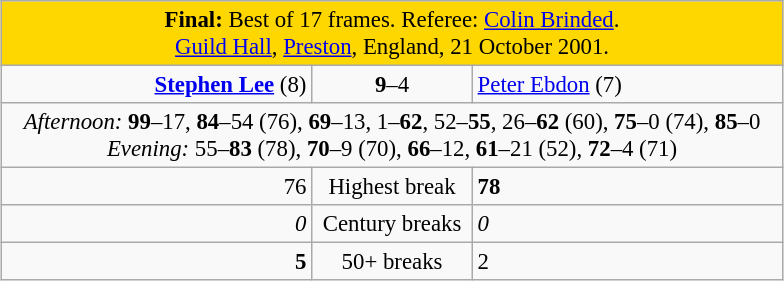<table class="wikitable" style="font-size: 95%; margin: 1em auto 1em auto;">
<tr>
<td colspan="3" align="center" bgcolor="#ffd700"><strong>Final:</strong> Best of 17 frames. Referee: <a href='#'>Colin Brinded</a>.<br><a href='#'>Guild Hall</a>, <a href='#'>Preston</a>, England, 21 October 2001.</td>
</tr>
<tr>
<td width="200" align="right"><strong><a href='#'>Stephen Lee</a></strong> (8)<br> </td>
<td width="100" align="center"><strong>9</strong>–4</td>
<td width="200"><a href='#'>Peter Ebdon</a> (7)<br> </td>
</tr>
<tr>
<td colspan="3" align="center" style="font-size: 100%"><em>Afternoon:</em> <strong>99</strong>–17, <strong>84</strong>–54 (76), <strong>69</strong>–13, 1–<strong>62</strong>, 52–<strong>55</strong>, 26–<strong>62</strong> (60), <strong>75</strong>–0 (74), <strong>85</strong>–0 <br><em>Evening:</em>  55–<strong>83</strong> (78), <strong>70</strong>–9 (70), <strong>66</strong>–12, <strong>61</strong>–21 (52), <strong>72</strong>–4 (71)</td>
</tr>
<tr>
<td align="right">76</td>
<td align="center">Highest break</td>
<td><strong>78</strong></td>
</tr>
<tr>
<td align="right"><em>0</em></td>
<td align="center">Century breaks</td>
<td><em>0</em></td>
</tr>
<tr>
<td align="right"><strong>5</strong></td>
<td align="center">50+ breaks</td>
<td>2</td>
</tr>
</table>
